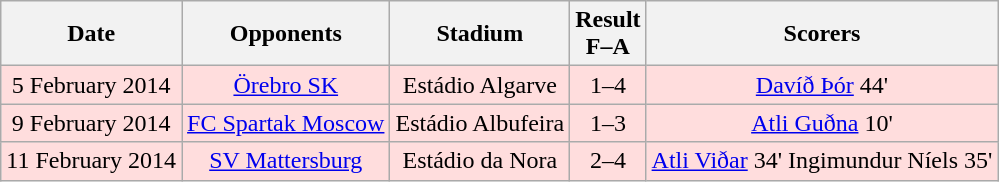<table class="wikitable" style="text-align:center">
<tr>
<th>Date</th>
<th>Opponents</th>
<th>Stadium</th>
<th>Result<br>F–A</th>
<th>Scorers</th>
</tr>
<tr bgcolor="#ffdddd">
<td>5 February 2014</td>
<td><a href='#'>Örebro SK</a></td>
<td>Estádio Algarve</td>
<td>1–4</td>
<td><a href='#'>Davíð Þór</a> 44'</td>
</tr>
<tr bgcolor="#ffdddd">
<td>9 February 2014</td>
<td><a href='#'>FC Spartak Moscow</a></td>
<td>Estádio Albufeira</td>
<td>1–3</td>
<td><a href='#'>Atli Guðna</a> 10'</td>
</tr>
<tr bgcolor="#ffdddd">
<td>11 February 2014</td>
<td><a href='#'>SV Mattersburg</a></td>
<td>Estádio da Nora</td>
<td>2–4</td>
<td><a href='#'>Atli Viðar</a> 34' Ingimundur Níels 35'</td>
</tr>
</table>
